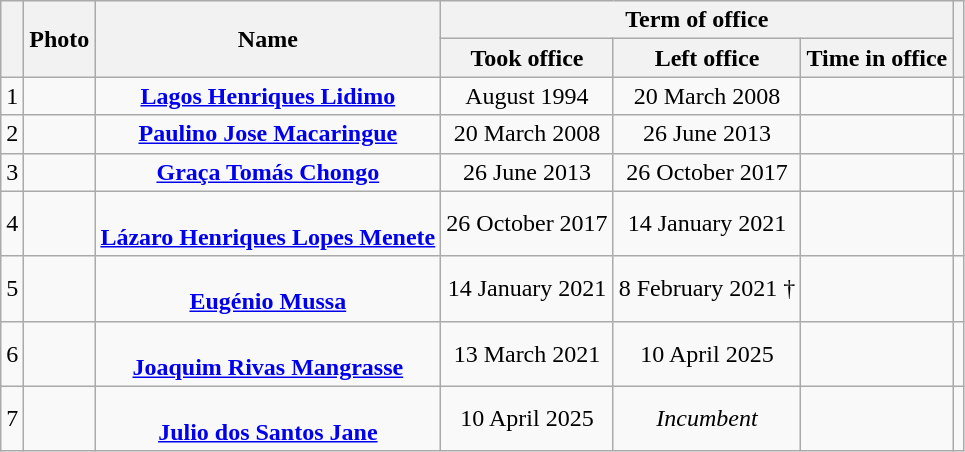<table class="wikitable" style="text-align:center">
<tr>
<th rowspan=2></th>
<th rowspan=2>Photo</th>
<th rowspan=2>Name<br></th>
<th colspan=3>Term of office</th>
<th rowspan=2></th>
</tr>
<tr>
<th>Took office</th>
<th>Left office</th>
<th>Time in office</th>
</tr>
<tr>
<td>1</td>
<td></td>
<td><strong><a href='#'>Lagos Henriques Lidimo</a></strong></td>
<td>August 1994</td>
<td>20 March 2008</td>
<td></td>
<td></td>
</tr>
<tr>
<td>2</td>
<td></td>
<td><strong><a href='#'>Paulino Jose Macaringue</a></strong></td>
<td>20 March 2008</td>
<td>26 June 2013</td>
<td></td>
<td></td>
</tr>
<tr>
<td>3</td>
<td></td>
<td><strong><a href='#'>Graça Tomás Chongo</a></strong></td>
<td>26 June 2013</td>
<td>26 October 2017</td>
<td></td>
<td></td>
</tr>
<tr>
<td>4</td>
<td></td>
<td><br><strong><a href='#'>Lázaro Henriques Lopes Menete</a></strong></td>
<td>26 October 2017</td>
<td>14 January 2021</td>
<td></td>
<td></td>
</tr>
<tr>
<td>5</td>
<td></td>
<td><br><strong><a href='#'>Eugénio Mussa</a></strong><br></td>
<td>14 January 2021</td>
<td>8 February 2021 †</td>
<td></td>
<td></td>
</tr>
<tr>
<td>6</td>
<td></td>
<td><br><strong><a href='#'>Joaquim Rivas Mangrasse</a></strong></td>
<td>13 March 2021</td>
<td>10 April 2025</td>
<td></td>
<td></td>
</tr>
<tr>
<td>7</td>
<td></td>
<td><br><strong><a href='#'>Julio dos Santos Jane</a></strong></td>
<td>10 April 2025</td>
<td><em>Incumbent</em></td>
<td></td>
<td></td>
</tr>
</table>
